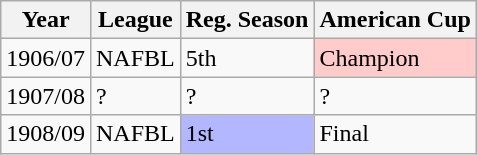<table class="wikitable">
<tr>
<th>Year</th>
<th>League</th>
<th>Reg. Season</th>
<th>American Cup</th>
</tr>
<tr>
<td>1906/07</td>
<td>NAFBL</td>
<td>5th</td>
<td bgcolor="FFCBCB">Champion</td>
</tr>
<tr>
<td>1907/08</td>
<td>?</td>
<td>?</td>
<td>?</td>
</tr>
<tr>
<td>1908/09</td>
<td>NAFBL</td>
<td bgcolor="B3B7FF">1st</td>
<td>Final</td>
</tr>
</table>
